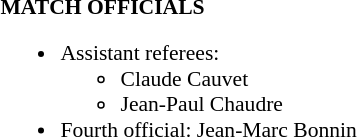<table width=100% style="font-size: 90%">
<tr>
<td width=50% valign=top><br><strong>MATCH OFFICIALS</strong><ul><li>Assistant referees:<ul><li>Claude Cauvet</li><li>Jean-Paul Chaudre</li></ul></li><li>Fourth official: Jean-Marc Bonnin</li></ul></td>
</tr>
</table>
